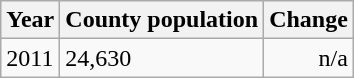<table class="wikitable">
<tr>
<th>Year</th>
<th>County population</th>
<th>Change</th>
</tr>
<tr>
<td>2011</td>
<td>24,630</td>
<td align="right">n/a</td>
</tr>
</table>
